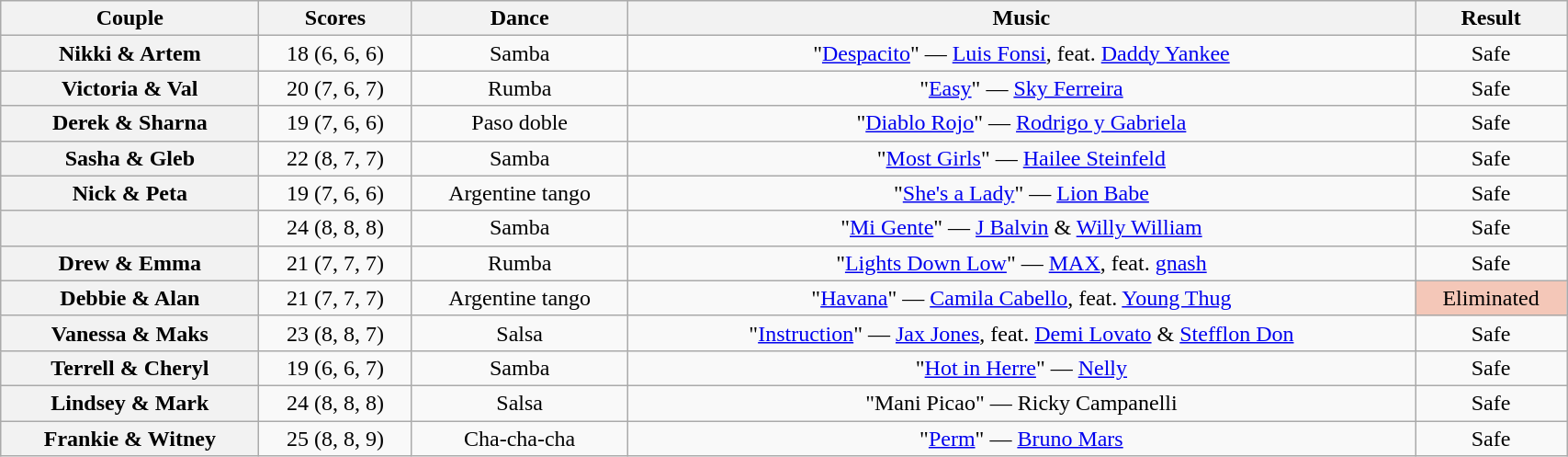<table class="wikitable sortable" style="text-align:center; width:90%">
<tr>
<th scope="col">Couple</th>
<th scope="col">Scores</th>
<th scope="col" class="unsortable">Dance</th>
<th scope="col" class="unsortable">Music</th>
<th scope="col" class="unsortable">Result</th>
</tr>
<tr>
<th scope="row">Nikki & Artem</th>
<td>18 (6, 6, 6)</td>
<td>Samba</td>
<td>"<a href='#'>Despacito</a>" — <a href='#'>Luis Fonsi</a>, feat. <a href='#'>Daddy Yankee</a></td>
<td>Safe</td>
</tr>
<tr>
<th scope="row">Victoria & Val</th>
<td>20 (7, 6, 7)</td>
<td>Rumba</td>
<td>"<a href='#'>Easy</a>" — <a href='#'>Sky Ferreira</a></td>
<td>Safe</td>
</tr>
<tr>
<th scope="row">Derek & Sharna</th>
<td>19 (7, 6, 6)</td>
<td>Paso doble</td>
<td>"<a href='#'>Diablo Rojo</a>" — <a href='#'>Rodrigo y Gabriela</a></td>
<td>Safe</td>
</tr>
<tr>
<th scope="row">Sasha & Gleb</th>
<td>22 (8, 7, 7)</td>
<td>Samba</td>
<td>"<a href='#'>Most Girls</a>" — <a href='#'>Hailee Steinfeld</a></td>
<td>Safe</td>
</tr>
<tr>
<th scope="row">Nick & Peta</th>
<td>19 (7, 6, 6)</td>
<td>Argentine tango</td>
<td>"<a href='#'>She's a Lady</a>" — <a href='#'>Lion Babe</a></td>
<td>Safe</td>
</tr>
<tr>
<th scope="row"></th>
<td>24 (8, 8, 8)</td>
<td>Samba</td>
<td>"<a href='#'>Mi Gente</a>" — <a href='#'>J Balvin</a> & <a href='#'>Willy William</a></td>
<td>Safe</td>
</tr>
<tr>
<th scope="row">Drew & Emma</th>
<td>21 (7, 7, 7)</td>
<td>Rumba</td>
<td>"<a href='#'>Lights Down Low</a>" — <a href='#'>MAX</a>, feat. <a href='#'>gnash</a></td>
<td>Safe</td>
</tr>
<tr>
<th scope="row">Debbie & Alan</th>
<td>21 (7, 7, 7)</td>
<td>Argentine tango</td>
<td>"<a href='#'>Havana</a>" — <a href='#'>Camila Cabello</a>, feat. <a href='#'>Young Thug</a></td>
<td bgcolor=f4c7b8>Eliminated</td>
</tr>
<tr>
<th scope="row">Vanessa & Maks</th>
<td>23 (8, 8, 7)</td>
<td>Salsa</td>
<td>"<a href='#'>Instruction</a>" — <a href='#'>Jax Jones</a>, feat. <a href='#'>Demi Lovato</a> & <a href='#'>Stefflon Don</a></td>
<td>Safe</td>
</tr>
<tr>
<th scope="row">Terrell & Cheryl</th>
<td>19 (6, 6, 7)</td>
<td>Samba</td>
<td>"<a href='#'>Hot in Herre</a>" — <a href='#'>Nelly</a></td>
<td>Safe</td>
</tr>
<tr>
<th scope="row">Lindsey & Mark</th>
<td>24 (8, 8, 8)</td>
<td>Salsa</td>
<td>"Mani Picao" — Ricky Campanelli</td>
<td>Safe</td>
</tr>
<tr>
<th scope="row">Frankie & Witney</th>
<td>25 (8, 8, 9)</td>
<td>Cha-cha-cha</td>
<td>"<a href='#'>Perm</a>" — <a href='#'>Bruno Mars</a></td>
<td>Safe</td>
</tr>
</table>
